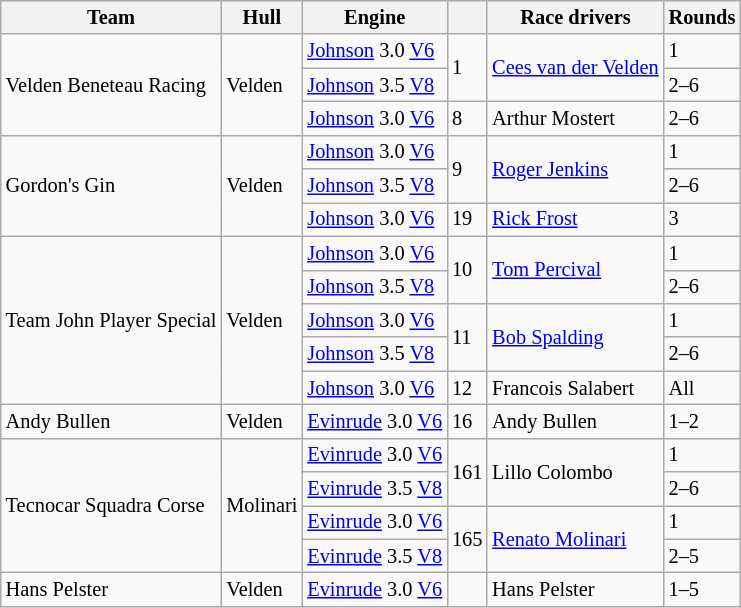<table class="wikitable" style="font-size: 85%;">
<tr>
<th>Team</th>
<th>Hull</th>
<th>Engine</th>
<th></th>
<th>Race drivers</th>
<th>Rounds</th>
</tr>
<tr>
<td rowspan=3> Velden Beneteau Racing</td>
<td rowspan=3>Velden</td>
<td><a href='#'>Johnson</a> 3.0 <a href='#'>V6</a></td>
<td rowspan=2>1</td>
<td rowspan=2> <a href='#'>Cees van der Velden</a></td>
<td>1</td>
</tr>
<tr>
<td><a href='#'>Johnson</a> 3.5 <a href='#'>V8</a></td>
<td>2–6</td>
</tr>
<tr>
<td><a href='#'>Johnson</a> 3.0 <a href='#'>V6</a></td>
<td>8</td>
<td> Arthur Mostert</td>
<td>2–6</td>
</tr>
<tr>
<td rowspan=3> Gordon's Gin</td>
<td rowspan=3>Velden</td>
<td><a href='#'>Johnson</a> 3.0 <a href='#'>V6</a></td>
<td rowspan=2>9</td>
<td rowspan=2> <a href='#'>Roger Jenkins</a></td>
<td>1</td>
</tr>
<tr>
<td><a href='#'>Johnson</a> 3.5 <a href='#'>V8</a></td>
<td>2–6</td>
</tr>
<tr>
<td><a href='#'>Johnson</a> 3.0 <a href='#'>V6</a></td>
<td>19</td>
<td> <a href='#'>Rick Frost</a></td>
<td>3</td>
</tr>
<tr>
<td rowspan=5> Team John Player Special</td>
<td rowspan=5>Velden</td>
<td><a href='#'>Johnson</a> 3.0 <a href='#'>V6</a></td>
<td rowspan=2>10</td>
<td rowspan=2> <a href='#'>Tom Percival</a></td>
<td>1</td>
</tr>
<tr>
<td><a href='#'>Johnson</a> 3.5 <a href='#'>V8</a></td>
<td>2–6</td>
</tr>
<tr>
<td><a href='#'>Johnson</a> 3.0 <a href='#'>V6</a></td>
<td rowspan=2>11</td>
<td rowspan=2> <a href='#'>Bob Spalding</a></td>
<td>1</td>
</tr>
<tr>
<td><a href='#'>Johnson</a> 3.5 <a href='#'>V8</a></td>
<td>2–6</td>
</tr>
<tr>
<td><a href='#'>Johnson</a> 3.0 <a href='#'>V6</a></td>
<td>12</td>
<td> Francois Salabert</td>
<td>All</td>
</tr>
<tr>
<td> Andy Bullen</td>
<td>Velden</td>
<td><a href='#'>Evinrude</a> 3.0 <a href='#'>V6</a></td>
<td>16</td>
<td> Andy Bullen</td>
<td>1–2</td>
</tr>
<tr>
<td rowspan=4> Tecnocar Squadra Corse</td>
<td rowspan=4>Molinari</td>
<td><a href='#'>Evinrude</a> 3.0 <a href='#'>V6</a></td>
<td rowspan=2>161</td>
<td rowspan=2> Lillo Colombo</td>
<td>1</td>
</tr>
<tr>
<td><a href='#'>Evinrude</a> 3.5 <a href='#'>V8</a></td>
<td>2–6</td>
</tr>
<tr>
<td><a href='#'>Evinrude</a> 3.0 <a href='#'>V6</a></td>
<td rowspan=2>165</td>
<td rowspan=2> <a href='#'>Renato Molinari</a></td>
<td>1</td>
</tr>
<tr>
<td><a href='#'>Evinrude</a> 3.5 <a href='#'>V8</a></td>
<td>2–5</td>
</tr>
<tr>
<td> Hans Pelster</td>
<td>Velden</td>
<td><a href='#'>Evinrude</a> 3.0 <a href='#'>V6</a></td>
<td></td>
<td> Hans Pelster</td>
<td>1–5</td>
</tr>
</table>
